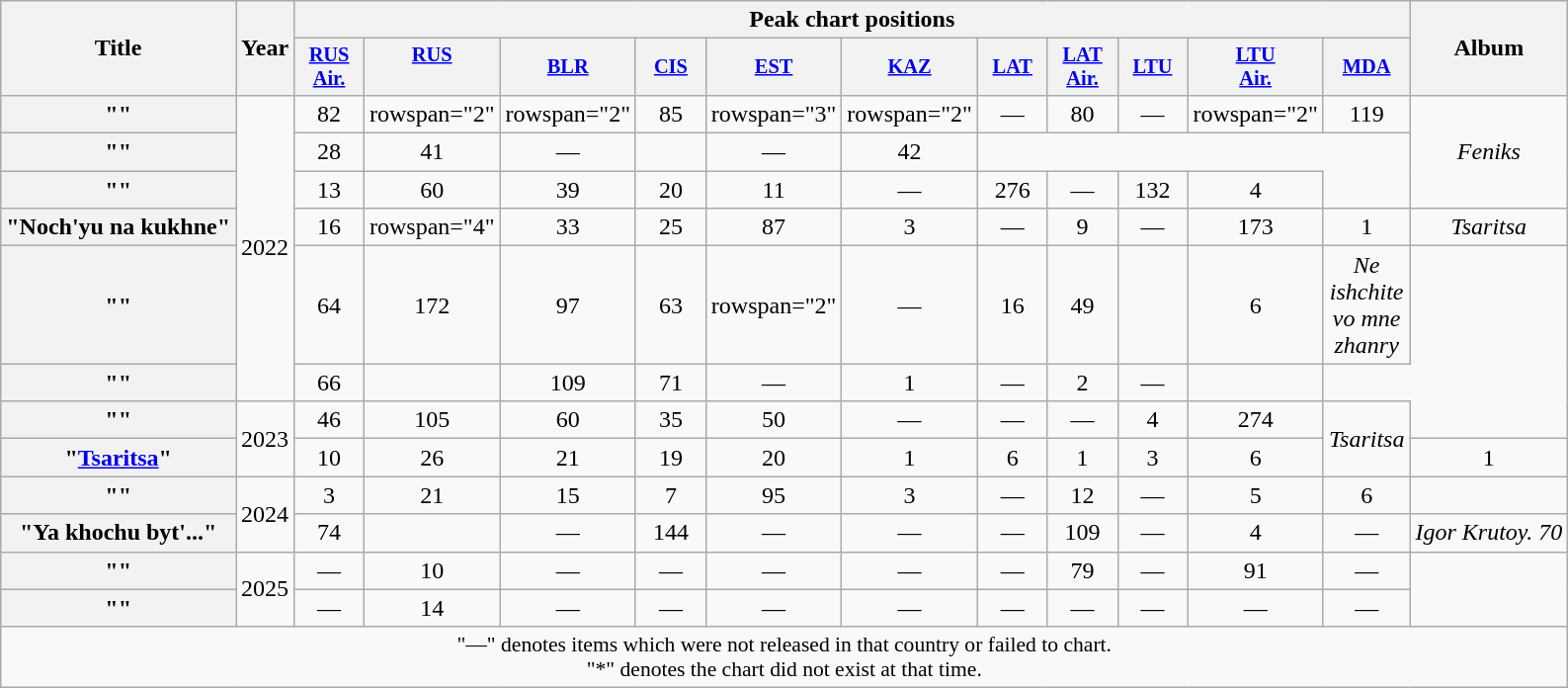<table class="wikitable plainrowheaders" style="text-align:center;" border="1">
<tr>
<th scope="col" rowspan="2">Title</th>
<th scope="col" rowspan="2">Year</th>
<th colspan="11">Peak chart positions</th>
<th scope="col" rowspan="2">Album</th>
</tr>
<tr>
<th scope="col" style="width:3em; font-size:85%;"><a href='#'>RUS<br>Air.</a><br></th>
<th scope="col" style="width:3em; font-size:85%;"><a href='#'>RUS<br></a><br></th>
<th scope="col" style="width:3em; font-size:85%;"><a href='#'>BLR</a><br></th>
<th scope="col" style="width:3em; font-size:85%;"><a href='#'>CIS</a><br></th>
<th scope="col" style="width:3em; font-size:85%;"><a href='#'>EST</a><br></th>
<th scope="col" style="width:3em; font-size:85%;"><a href='#'>KAZ</a><br></th>
<th scope="col" style="width:3em; font-size:85%;"><a href='#'>LAT</a><br></th>
<th scope="col" style="width:3em; font-size:85%;"><a href='#'>LAT<br>Air.</a><br></th>
<th scope="col" style="width:3em; font-size:85%;"><a href='#'>LTU</a><br></th>
<th scope="col" style="width:3em; font-size:85%;"><a href='#'>LTU<br>Air.</a><br></th>
<th scope="col" style="width:3em; font-size:85%;"><a href='#'>MDA</a><br></th>
</tr>
<tr>
<th scope="row">""</th>
<td rowspan="6">2022</td>
<td>82</td>
<td>rowspan="2" </td>
<td>rowspan="2" </td>
<td>85</td>
<td>rowspan="3" </td>
<td>rowspan="2" </td>
<td>—</td>
<td>80</td>
<td>—</td>
<td>rowspan="2" </td>
<td>119</td>
<td rowspan="3"><em>Feniks</em></td>
</tr>
<tr>
<th scope="row">""<br></th>
<td>28</td>
<td>41</td>
<td>—</td>
<td></td>
<td>—</td>
<td>42</td>
</tr>
<tr>
<th scope="row">""</th>
<td>13</td>
<td>60</td>
<td>39</td>
<td>20</td>
<td>11</td>
<td>—</td>
<td>276</td>
<td>—</td>
<td>132</td>
<td>4</td>
</tr>
<tr>
<th scope="row">"Noch'yu na kukhne"</th>
<td>16</td>
<td>rowspan="4" </td>
<td>33</td>
<td>25</td>
<td>87</td>
<td>3</td>
<td>—</td>
<td>9</td>
<td>—</td>
<td>173</td>
<td>1</td>
<td><em>Tsaritsa</em></td>
</tr>
<tr>
<th scope="row">""<br></th>
<td>64</td>
<td>172</td>
<td>97</td>
<td>63</td>
<td>rowspan="2" </td>
<td>—</td>
<td>16</td>
<td>49</td>
<td></td>
<td>6</td>
<td><em>Ne ishchite vo mne zhanry</em></td>
</tr>
<tr>
<th scope="row">""</th>
<td>66</td>
<td></td>
<td>109</td>
<td>71</td>
<td>—</td>
<td>1</td>
<td>—</td>
<td>2</td>
<td>—</td>
<td></td>
</tr>
<tr>
<th scope="row">""</th>
<td rowspan="2">2023</td>
<td>46</td>
<td>105</td>
<td>60</td>
<td>35</td>
<td>50</td>
<td>—</td>
<td>—</td>
<td>—</td>
<td>4</td>
<td>274</td>
<td rowspan="2"><em>Tsaritsa</em></td>
</tr>
<tr>
<th scope="row">"<a href='#'>Tsaritsa</a>"</th>
<td>10</td>
<td>26</td>
<td>21</td>
<td>19</td>
<td>20</td>
<td>1</td>
<td>6</td>
<td>1</td>
<td>3</td>
<td>6</td>
<td>1</td>
</tr>
<tr>
<th scope="row">""</th>
<td rowspan="2">2024</td>
<td>3</td>
<td>21</td>
<td>15</td>
<td>7</td>
<td>95</td>
<td>3</td>
<td>—</td>
<td>12</td>
<td>—</td>
<td>5</td>
<td>6</td>
<td></td>
</tr>
<tr>
<th scope="row">"Ya khochu byt'..."<br></th>
<td>74</td>
<td></td>
<td>—</td>
<td>144</td>
<td>—</td>
<td>—</td>
<td>—</td>
<td>109</td>
<td>—</td>
<td>4</td>
<td>—</td>
<td><em>Igor Krutoy. 70</em></td>
</tr>
<tr>
<th scope="row">""</th>
<td rowspan="2">2025</td>
<td>—</td>
<td>10</td>
<td>—</td>
<td>—</td>
<td>—</td>
<td>—</td>
<td>—</td>
<td>79</td>
<td>—</td>
<td>91</td>
<td>—</td>
<td rowspan="2"></td>
</tr>
<tr>
<th scope="row">""</th>
<td>—</td>
<td>14</td>
<td>—</td>
<td>—</td>
<td>—</td>
<td>—</td>
<td>—</td>
<td>—</td>
<td>—</td>
<td>—</td>
<td>—</td>
</tr>
<tr>
<td colspan="14" style="font-size:90%;">"—" denotes items which were not released in that country or failed to chart.<br>"*" denotes the chart did not exist at that time.</td>
</tr>
</table>
